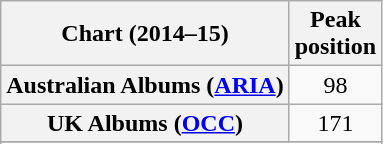<table class="wikitable sortable plainrowheaders" style="text-align:center;">
<tr>
<th>Chart (2014–15)</th>
<th>Peak<br>position</th>
</tr>
<tr>
<th scope="row">Australian Albums (<a href='#'>ARIA</a>)</th>
<td>98</td>
</tr>
<tr>
<th scope="row">UK Albums (<a href='#'>OCC</a>)</th>
<td>171</td>
</tr>
<tr>
</tr>
<tr>
</tr>
<tr>
</tr>
</table>
